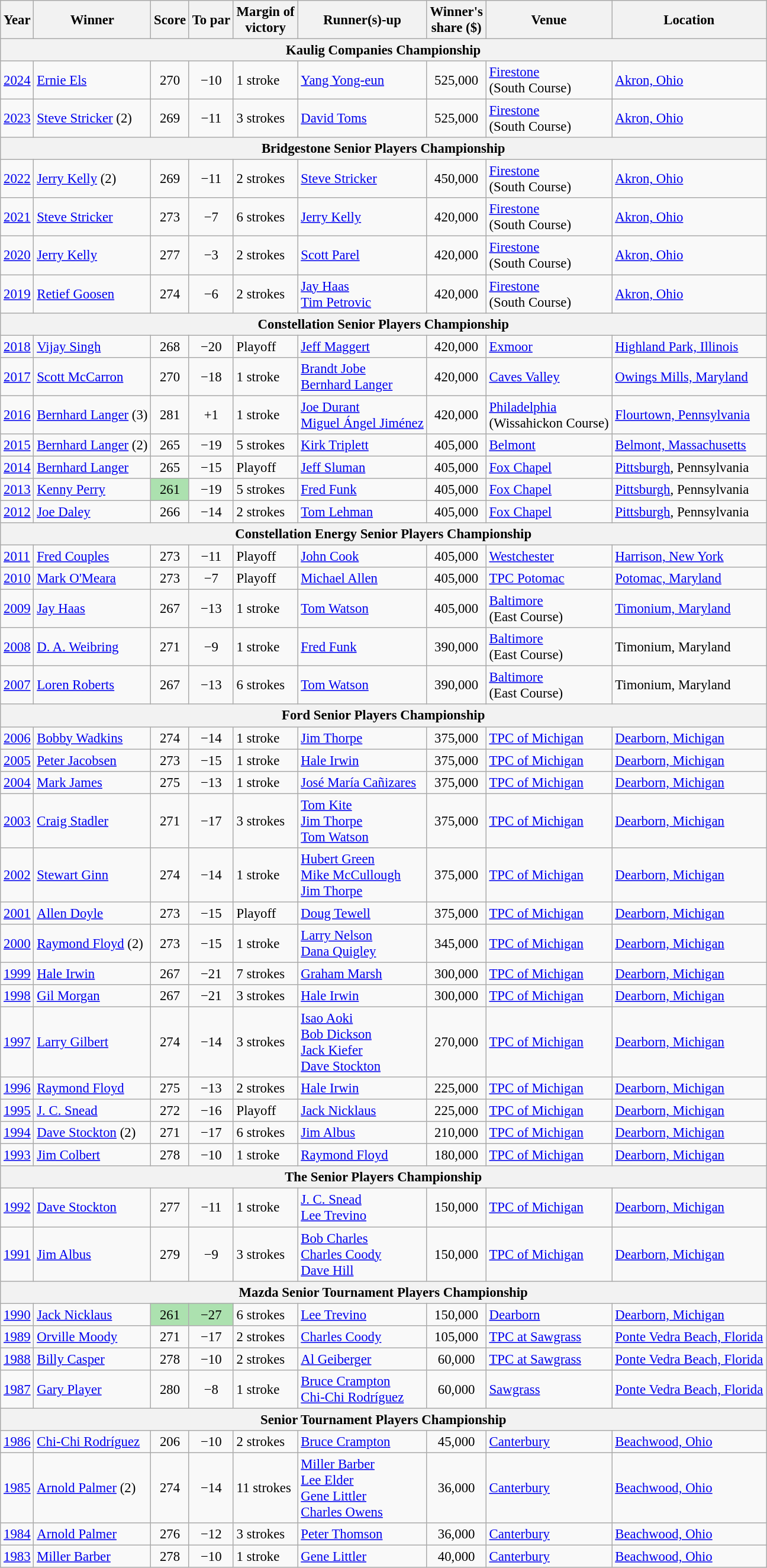<table class=wikitable style="font-size:95%;">
<tr>
<th>Year</th>
<th>Winner</th>
<th>Score</th>
<th>To par</th>
<th>Margin of<br>victory</th>
<th>Runner(s)-up</th>
<th>Winner's<br>share ($)</th>
<th>Venue</th>
<th>Location</th>
</tr>
<tr>
<th colspan=9>Kaulig Companies Championship</th>
</tr>
<tr>
<td><a href='#'>2024</a></td>
<td> <a href='#'>Ernie Els</a></td>
<td align=center>270</td>
<td align=center>−10</td>
<td>1 stroke</td>
<td> <a href='#'>Yang Yong-eun</a></td>
<td align=center>525,000</td>
<td><a href='#'>Firestone</a><br>(South Course)</td>
<td><a href='#'>Akron, Ohio</a></td>
</tr>
<tr>
<td><a href='#'>2023</a></td>
<td> <a href='#'>Steve Stricker</a> (2)</td>
<td align=center>269</td>
<td align=center>−11</td>
<td>3 strokes</td>
<td> <a href='#'>David Toms</a></td>
<td align=center>525,000</td>
<td><a href='#'>Firestone</a><br>(South Course)</td>
<td><a href='#'>Akron, Ohio</a></td>
</tr>
<tr>
<th colspan=9>Bridgestone Senior Players Championship</th>
</tr>
<tr>
<td><a href='#'>2022</a></td>
<td> <a href='#'>Jerry Kelly</a> (2)</td>
<td align=center>269</td>
<td align=center>−11</td>
<td>2 strokes</td>
<td> <a href='#'>Steve Stricker</a></td>
<td align=center>450,000</td>
<td><a href='#'>Firestone</a><br>(South Course)</td>
<td><a href='#'>Akron, Ohio</a></td>
</tr>
<tr>
<td><a href='#'>2021</a></td>
<td> <a href='#'>Steve Stricker</a></td>
<td align=center>273</td>
<td align=center>−7</td>
<td>6 strokes</td>
<td> <a href='#'>Jerry Kelly</a></td>
<td align=center>420,000</td>
<td><a href='#'>Firestone</a><br>(South Course)</td>
<td><a href='#'>Akron, Ohio</a></td>
</tr>
<tr>
<td><a href='#'>2020</a></td>
<td> <a href='#'>Jerry Kelly</a></td>
<td align=center>277</td>
<td align=center>−3</td>
<td>2 strokes</td>
<td> <a href='#'>Scott Parel</a></td>
<td align=center>420,000</td>
<td><a href='#'>Firestone</a><br>(South Course)</td>
<td><a href='#'>Akron, Ohio</a></td>
</tr>
<tr>
<td><a href='#'>2019</a></td>
<td> <a href='#'>Retief Goosen</a></td>
<td align=center>274</td>
<td align=center>−6</td>
<td>2 strokes</td>
<td> <a href='#'>Jay Haas</a><br> <a href='#'>Tim Petrovic</a></td>
<td align=center>420,000</td>
<td><a href='#'>Firestone</a><br>(South Course)</td>
<td><a href='#'>Akron, Ohio</a></td>
</tr>
<tr>
<th colspan=9>Constellation Senior Players Championship</th>
</tr>
<tr>
<td><a href='#'>2018</a></td>
<td> <a href='#'>Vijay Singh</a></td>
<td align=center>268</td>
<td align=center>−20</td>
<td>Playoff</td>
<td> <a href='#'>Jeff Maggert</a></td>
<td align=center>420,000</td>
<td><a href='#'>Exmoor</a></td>
<td><a href='#'>Highland Park, Illinois</a></td>
</tr>
<tr>
<td><a href='#'>2017</a></td>
<td> <a href='#'>Scott McCarron</a></td>
<td align=center>270</td>
<td align=center>−18</td>
<td>1 stroke</td>
<td> <a href='#'>Brandt Jobe</a><br> <a href='#'>Bernhard Langer</a></td>
<td align=center>420,000</td>
<td><a href='#'>Caves Valley</a></td>
<td><a href='#'>Owings Mills, Maryland</a></td>
</tr>
<tr>
<td><a href='#'>2016</a></td>
<td> <a href='#'>Bernhard Langer</a> (3)</td>
<td align=center>281</td>
<td align=center>+1</td>
<td>1 stroke</td>
<td> <a href='#'>Joe Durant</a><br> <a href='#'>Miguel Ángel Jiménez</a></td>
<td align=center>420,000</td>
<td><a href='#'>Philadelphia</a><br>(Wissahickon Course)</td>
<td><a href='#'>Flourtown, Pennsylvania</a></td>
</tr>
<tr>
<td><a href='#'>2015</a></td>
<td> <a href='#'>Bernhard Langer</a> (2)</td>
<td align=center>265</td>
<td align=center>−19</td>
<td>5 strokes</td>
<td> <a href='#'>Kirk Triplett</a></td>
<td align=center>405,000</td>
<td><a href='#'>Belmont</a></td>
<td><a href='#'>Belmont, Massachusetts</a></td>
</tr>
<tr>
<td><a href='#'>2014</a></td>
<td> <a href='#'>Bernhard Langer</a></td>
<td align=center>265</td>
<td align=center>−15</td>
<td>Playoff</td>
<td> <a href='#'>Jeff Sluman</a></td>
<td align=center>405,000</td>
<td><a href='#'>Fox Chapel</a></td>
<td><a href='#'>Pittsburgh</a>, Pennsylvania</td>
</tr>
<tr>
<td><a href='#'>2013</a></td>
<td> <a href='#'>Kenny Perry</a></td>
<td align=center style="background:#ACE1AF;">261</td>
<td align=center>−19</td>
<td>5 strokes</td>
<td> <a href='#'>Fred Funk</a></td>
<td align=center>405,000</td>
<td><a href='#'>Fox Chapel</a></td>
<td><a href='#'>Pittsburgh</a>, Pennsylvania</td>
</tr>
<tr>
<td><a href='#'>2012</a></td>
<td> <a href='#'>Joe Daley</a></td>
<td align=center>266</td>
<td align=center>−14</td>
<td>2 strokes</td>
<td> <a href='#'>Tom Lehman</a></td>
<td align=center>405,000</td>
<td><a href='#'>Fox Chapel</a></td>
<td><a href='#'>Pittsburgh</a>, Pennsylvania</td>
</tr>
<tr>
<th colspan=9>Constellation Energy Senior Players Championship</th>
</tr>
<tr>
<td><a href='#'>2011</a></td>
<td> <a href='#'>Fred Couples</a></td>
<td align=center>273</td>
<td align=center>−11</td>
<td>Playoff</td>
<td> <a href='#'>John Cook</a></td>
<td align=center>405,000</td>
<td><a href='#'>Westchester</a></td>
<td><a href='#'>Harrison, New York</a></td>
</tr>
<tr>
<td><a href='#'>2010</a></td>
<td> <a href='#'>Mark O'Meara</a></td>
<td align=center>273</td>
<td align=center>−7</td>
<td>Playoff</td>
<td> <a href='#'>Michael Allen</a></td>
<td align=center>405,000</td>
<td><a href='#'>TPC Potomac</a></td>
<td><a href='#'>Potomac, Maryland</a></td>
</tr>
<tr>
<td><a href='#'>2009</a></td>
<td> <a href='#'>Jay Haas</a></td>
<td align=center>267</td>
<td align=center>−13</td>
<td>1 stroke</td>
<td> <a href='#'>Tom Watson</a></td>
<td align=center>405,000</td>
<td><a href='#'>Baltimore</a><br>(East Course)</td>
<td><a href='#'>Timonium, Maryland</a></td>
</tr>
<tr>
<td><a href='#'>2008</a></td>
<td> <a href='#'>D. A. Weibring</a></td>
<td align=center>271</td>
<td align=center>−9</td>
<td>1 stroke</td>
<td> <a href='#'>Fred Funk</a></td>
<td align=center>390,000</td>
<td><a href='#'>Baltimore</a><br>(East Course)</td>
<td>Timonium, Maryland</td>
</tr>
<tr>
<td><a href='#'>2007</a></td>
<td> <a href='#'>Loren Roberts</a></td>
<td align=center>267</td>
<td align=center>−13</td>
<td>6 strokes</td>
<td> <a href='#'>Tom Watson</a></td>
<td align=center>390,000</td>
<td><a href='#'>Baltimore</a><br>(East Course)</td>
<td>Timonium, Maryland</td>
</tr>
<tr>
<th colspan=9>Ford Senior Players Championship</th>
</tr>
<tr>
<td><a href='#'>2006</a></td>
<td> <a href='#'>Bobby Wadkins</a></td>
<td align=center>274</td>
<td align=center>−14</td>
<td>1 stroke</td>
<td> <a href='#'>Jim Thorpe</a></td>
<td align=center>375,000</td>
<td><a href='#'>TPC of Michigan</a></td>
<td><a href='#'>Dearborn, Michigan</a></td>
</tr>
<tr>
<td><a href='#'>2005</a></td>
<td> <a href='#'>Peter Jacobsen</a></td>
<td align=center>273</td>
<td align=center>−15</td>
<td>1 stroke</td>
<td> <a href='#'>Hale Irwin</a></td>
<td align=center>375,000</td>
<td><a href='#'>TPC of Michigan</a></td>
<td><a href='#'>Dearborn, Michigan</a></td>
</tr>
<tr>
<td><a href='#'>2004</a></td>
<td> <a href='#'>Mark James</a></td>
<td align=center>275</td>
<td align=center>−13</td>
<td>1 stroke</td>
<td> <a href='#'>José María Cañizares</a></td>
<td align=center>375,000</td>
<td><a href='#'>TPC of Michigan</a></td>
<td><a href='#'>Dearborn, Michigan</a></td>
</tr>
<tr>
<td><a href='#'>2003</a></td>
<td> <a href='#'>Craig Stadler</a></td>
<td align=center>271</td>
<td align=center>−17</td>
<td>3 strokes</td>
<td> <a href='#'>Tom Kite</a><br> <a href='#'>Jim Thorpe</a><br> <a href='#'>Tom Watson</a></td>
<td align=center>375,000</td>
<td><a href='#'>TPC of Michigan</a></td>
<td><a href='#'>Dearborn, Michigan</a></td>
</tr>
<tr>
<td><a href='#'>2002</a></td>
<td> <a href='#'>Stewart Ginn</a></td>
<td align=center>274</td>
<td align=center>−14</td>
<td>1 stroke</td>
<td> <a href='#'>Hubert Green</a><br> <a href='#'>Mike McCullough</a><br> <a href='#'>Jim Thorpe</a></td>
<td align=center>375,000</td>
<td><a href='#'>TPC of Michigan</a></td>
<td><a href='#'>Dearborn, Michigan</a></td>
</tr>
<tr>
<td><a href='#'>2001</a></td>
<td> <a href='#'>Allen Doyle</a></td>
<td align=center>273</td>
<td align=center>−15</td>
<td>Playoff</td>
<td> <a href='#'>Doug Tewell</a></td>
<td align=center>375,000</td>
<td><a href='#'>TPC of Michigan</a></td>
<td><a href='#'>Dearborn, Michigan</a></td>
</tr>
<tr>
<td><a href='#'>2000</a></td>
<td> <a href='#'>Raymond Floyd</a> (2)</td>
<td align=center>273</td>
<td align=center>−15</td>
<td>1 stroke</td>
<td> <a href='#'>Larry Nelson</a><br> <a href='#'>Dana Quigley</a></td>
<td align=center>345,000</td>
<td><a href='#'>TPC of Michigan</a></td>
<td><a href='#'>Dearborn, Michigan</a></td>
</tr>
<tr>
<td><a href='#'>1999</a></td>
<td> <a href='#'>Hale Irwin</a></td>
<td align=center>267</td>
<td align=center>−21</td>
<td>7 strokes</td>
<td> <a href='#'>Graham Marsh</a></td>
<td align=center>300,000</td>
<td><a href='#'>TPC of Michigan</a></td>
<td><a href='#'>Dearborn, Michigan</a></td>
</tr>
<tr>
<td><a href='#'>1998</a></td>
<td> <a href='#'>Gil Morgan</a></td>
<td align=center>267</td>
<td align=center>−21</td>
<td>3 strokes</td>
<td> <a href='#'>Hale Irwin</a></td>
<td align=center>300,000</td>
<td><a href='#'>TPC of Michigan</a></td>
<td><a href='#'>Dearborn, Michigan</a></td>
</tr>
<tr>
<td><a href='#'>1997</a></td>
<td> <a href='#'>Larry Gilbert</a></td>
<td align=center>274</td>
<td align=center>−14</td>
<td>3 strokes</td>
<td> <a href='#'>Isao Aoki</a><br> <a href='#'>Bob Dickson</a><br> <a href='#'>Jack Kiefer</a><br> <a href='#'>Dave Stockton</a></td>
<td align=center>270,000</td>
<td><a href='#'>TPC of Michigan</a></td>
<td><a href='#'>Dearborn, Michigan</a></td>
</tr>
<tr>
<td><a href='#'>1996</a></td>
<td> <a href='#'>Raymond Floyd</a></td>
<td align=center>275</td>
<td align=center>−13</td>
<td>2 strokes</td>
<td> <a href='#'>Hale Irwin</a></td>
<td align=center>225,000</td>
<td><a href='#'>TPC of Michigan</a></td>
<td><a href='#'>Dearborn, Michigan</a></td>
</tr>
<tr>
<td><a href='#'>1995</a></td>
<td> <a href='#'>J. C. Snead</a></td>
<td align=center>272</td>
<td align=center>−16</td>
<td>Playoff</td>
<td> <a href='#'>Jack Nicklaus</a></td>
<td align=center>225,000</td>
<td><a href='#'>TPC of Michigan</a></td>
<td><a href='#'>Dearborn, Michigan</a></td>
</tr>
<tr>
<td><a href='#'>1994</a></td>
<td> <a href='#'>Dave Stockton</a> (2)</td>
<td align=center>271</td>
<td align=center>−17</td>
<td>6 strokes</td>
<td> <a href='#'>Jim Albus</a></td>
<td align=center>210,000</td>
<td><a href='#'>TPC of Michigan</a></td>
<td><a href='#'>Dearborn, Michigan</a></td>
</tr>
<tr>
<td><a href='#'>1993</a></td>
<td> <a href='#'>Jim Colbert</a></td>
<td align=center>278</td>
<td align=center>−10</td>
<td>1 stroke</td>
<td> <a href='#'>Raymond Floyd</a></td>
<td align=center>180,000</td>
<td><a href='#'>TPC of Michigan</a></td>
<td><a href='#'>Dearborn, Michigan</a></td>
</tr>
<tr>
<th colspan=9>The Senior Players Championship</th>
</tr>
<tr>
<td><a href='#'>1992</a></td>
<td> <a href='#'>Dave Stockton</a></td>
<td align=center>277</td>
<td align=center>−11</td>
<td>1 stroke</td>
<td> <a href='#'>J. C. Snead</a><br> <a href='#'>Lee Trevino</a></td>
<td align=center>150,000</td>
<td><a href='#'>TPC of Michigan</a></td>
<td><a href='#'>Dearborn, Michigan</a></td>
</tr>
<tr>
<td><a href='#'>1991</a></td>
<td> <a href='#'>Jim Albus</a></td>
<td align=center>279</td>
<td align=center>−9</td>
<td>3 strokes</td>
<td> <a href='#'>Bob Charles</a><br> <a href='#'>Charles Coody</a><br> <a href='#'>Dave Hill</a></td>
<td align=center>150,000</td>
<td><a href='#'>TPC of Michigan</a></td>
<td><a href='#'>Dearborn, Michigan</a></td>
</tr>
<tr>
<th colspan=9>Mazda Senior Tournament Players Championship</th>
</tr>
<tr>
<td><a href='#'>1990</a></td>
<td> <a href='#'>Jack Nicklaus</a></td>
<td align=center style="background:#ACE1AF;">261</td>
<td align=center style="background:#ACE1AF;">−27</td>
<td>6 strokes</td>
<td> <a href='#'>Lee Trevino</a></td>
<td align=center>150,000</td>
<td><a href='#'>Dearborn</a></td>
<td><a href='#'>Dearborn, Michigan</a></td>
</tr>
<tr>
<td><a href='#'>1989</a></td>
<td> <a href='#'>Orville Moody</a></td>
<td align=center>271</td>
<td align=center>−17</td>
<td>2 strokes</td>
<td> <a href='#'>Charles Coody</a></td>
<td align=center>105,000</td>
<td><a href='#'>TPC at Sawgrass</a></td>
<td><a href='#'>Ponte Vedra Beach, Florida</a></td>
</tr>
<tr>
<td><a href='#'>1988</a></td>
<td> <a href='#'>Billy Casper</a></td>
<td align=center>278</td>
<td align=center>−10</td>
<td>2 strokes</td>
<td> <a href='#'>Al Geiberger</a></td>
<td align=center>60,000</td>
<td><a href='#'>TPC at Sawgrass</a></td>
<td><a href='#'>Ponte Vedra Beach, Florida</a></td>
</tr>
<tr>
<td><a href='#'>1987</a></td>
<td> <a href='#'>Gary Player</a></td>
<td align=center>280</td>
<td align=center>−8</td>
<td>1 stroke</td>
<td> <a href='#'>Bruce Crampton</a><br> <a href='#'>Chi-Chi Rodríguez</a></td>
<td align=center>60,000</td>
<td><a href='#'>Sawgrass</a></td>
<td><a href='#'>Ponte Vedra Beach, Florida</a></td>
</tr>
<tr>
<th colspan=9>Senior Tournament Players Championship</th>
</tr>
<tr>
<td><a href='#'>1986</a></td>
<td> <a href='#'>Chi-Chi Rodríguez</a></td>
<td align=center>206</td>
<td align=center>−10</td>
<td>2 strokes</td>
<td> <a href='#'>Bruce Crampton</a></td>
<td align=center>45,000</td>
<td><a href='#'>Canterbury</a></td>
<td><a href='#'>Beachwood, Ohio</a></td>
</tr>
<tr>
<td><a href='#'>1985</a></td>
<td> <a href='#'>Arnold Palmer</a> (2)</td>
<td align=center>274</td>
<td align=center>−14</td>
<td>11 strokes</td>
<td> <a href='#'>Miller Barber</a><br> <a href='#'>Lee Elder</a><br> <a href='#'>Gene Littler</a><br> <a href='#'>Charles Owens</a></td>
<td align=center>36,000</td>
<td><a href='#'>Canterbury</a></td>
<td><a href='#'>Beachwood, Ohio</a></td>
</tr>
<tr>
<td><a href='#'>1984</a></td>
<td> <a href='#'>Arnold Palmer</a></td>
<td align=center>276</td>
<td align=center>−12</td>
<td>3 strokes</td>
<td> <a href='#'>Peter Thomson</a></td>
<td align=center>36,000</td>
<td><a href='#'>Canterbury</a></td>
<td><a href='#'>Beachwood, Ohio</a></td>
</tr>
<tr>
<td><a href='#'>1983</a></td>
<td> <a href='#'>Miller Barber</a></td>
<td align=center>278</td>
<td align=center>−10</td>
<td>1 stroke</td>
<td> <a href='#'>Gene Littler</a></td>
<td align=center>40,000</td>
<td><a href='#'>Canterbury</a></td>
<td><a href='#'>Beachwood, Ohio</a></td>
</tr>
</table>
